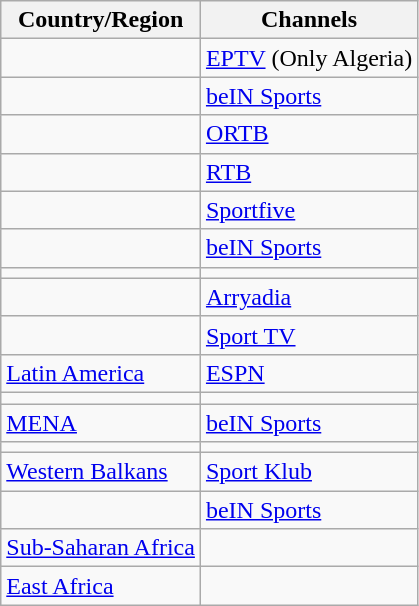<table class="wikitable">
<tr>
<th>Country/Region</th>
<th>Channels</th>
</tr>
<tr>
<td></td>
<td><a href='#'>EPTV</a> (Only Algeria)</td>
</tr>
<tr>
<td></td>
<td><a href='#'>beIN Sports</a></td>
</tr>
<tr>
<td></td>
<td><a href='#'>ORTB</a></td>
</tr>
<tr>
<td></td>
<td><a href='#'>RTB</a></td>
</tr>
<tr>
<td></td>
<td><a href='#'>Sportfive</a></td>
</tr>
<tr>
<td></td>
<td><a href='#'>beIN Sports</a></td>
</tr>
<tr>
<td></td>
<td></td>
</tr>
<tr>
<td></td>
<td><a href='#'>Arryadia</a></td>
</tr>
<tr>
<td></td>
<td><a href='#'>Sport TV</a></td>
</tr>
<tr>
<td><a href='#'>Latin America</a></td>
<td><a href='#'>ESPN</a></td>
</tr>
<tr>
<td></td>
<td></td>
</tr>
<tr>
<td> <a href='#'>MENA</a></td>
<td><a href='#'>beIN Sports</a></td>
</tr>
<tr>
<td></td>
<td></td>
</tr>
<tr>
<td><a href='#'>Western Balkans</a></td>
<td><a href='#'>Sport Klub</a></td>
</tr>
<tr>
<td></td>
<td><a href='#'>beIN Sports</a></td>
</tr>
<tr>
<td><a href='#'>Sub-Saharan Africa</a></td>
<td></td>
</tr>
<tr>
<td><a href='#'>East Africa</a></td>
<td></td>
</tr>
</table>
